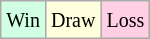<table class="wikitable">
<tr>
<td style="background-color: #d0ffe3;"><small>Win</small></td>
<td style="background-color: #ffffdd;"><small>Draw</small></td>
<td style="background-color: #ffd0e3;"><small>Loss</small></td>
</tr>
</table>
